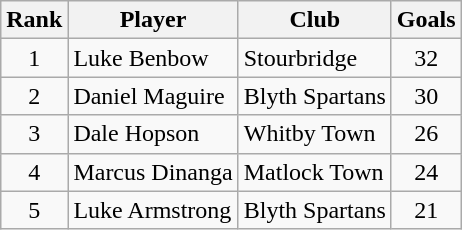<table class="wikitable" style="text-align:center">
<tr>
<th>Rank</th>
<th>Player</th>
<th>Club</th>
<th>Goals</th>
</tr>
<tr>
<td rowspan="1">1</td>
<td align="left"> Luke Benbow</td>
<td align="left">Stourbridge</td>
<td rowspan="1">32</td>
</tr>
<tr>
<td rowspan="1">2</td>
<td align="left"> Daniel Maguire</td>
<td align="left">Blyth Spartans</td>
<td rowspan="1">30</td>
</tr>
<tr>
<td rowspan="1">3</td>
<td align="left"> Dale Hopson</td>
<td align="left">Whitby Town</td>
<td rowspan="1">26</td>
</tr>
<tr>
<td rowspan="1">4</td>
<td align="left"> Marcus Dinanga</td>
<td align="left">Matlock Town</td>
<td rowspan="1">24</td>
</tr>
<tr>
<td rowspan="1">5</td>
<td align="left"> Luke Armstrong</td>
<td align="left">Blyth Spartans</td>
<td rowspan="1">21</td>
</tr>
</table>
